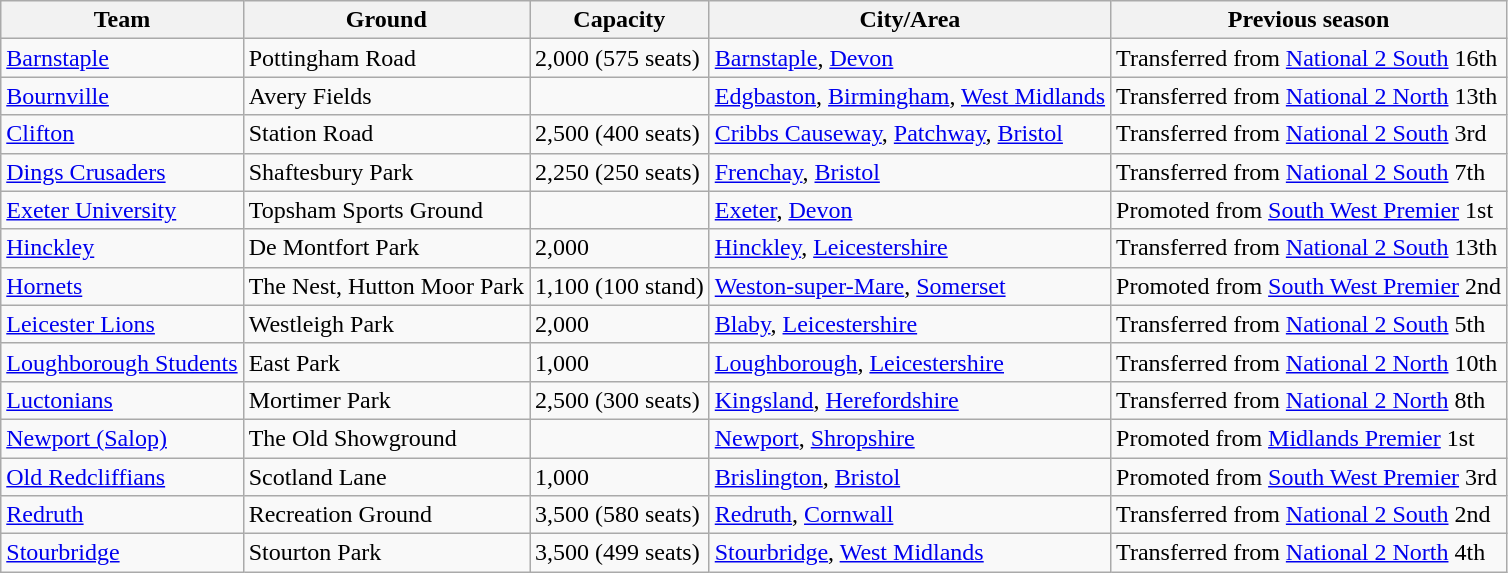<table class="wikitable sortable">
<tr>
<th>Team</th>
<th>Ground</th>
<th>Capacity</th>
<th>City/Area</th>
<th>Previous season</th>
</tr>
<tr>
<td><a href='#'>Barnstaple</a></td>
<td>Pottingham Road</td>
<td>2,000 (575 seats)</td>
<td><a href='#'>Barnstaple</a>, <a href='#'>Devon</a></td>
<td>Transferred from <a href='#'>National 2 South</a> 16th</td>
</tr>
<tr>
<td><a href='#'>Bournville</a></td>
<td>Avery Fields</td>
<td></td>
<td><a href='#'>Edgbaston</a>, <a href='#'>Birmingham</a>, <a href='#'>West Midlands</a></td>
<td>Transferred from <a href='#'>National 2 North</a> 13th</td>
</tr>
<tr>
<td><a href='#'>Clifton</a></td>
<td>Station Road</td>
<td>2,500 (400 seats)</td>
<td><a href='#'>Cribbs Causeway</a>, <a href='#'>Patchway</a>, <a href='#'>Bristol</a></td>
<td>Transferred from <a href='#'>National 2 South</a> 3rd</td>
</tr>
<tr>
<td><a href='#'>Dings Crusaders</a></td>
<td>Shaftesbury Park</td>
<td>2,250 (250 seats)</td>
<td><a href='#'>Frenchay</a>, <a href='#'>Bristol</a></td>
<td>Transferred from <a href='#'>National 2 South</a> 7th</td>
</tr>
<tr>
<td><a href='#'>Exeter University</a></td>
<td>Topsham Sports Ground</td>
<td></td>
<td><a href='#'>Exeter</a>, <a href='#'>Devon</a></td>
<td>Promoted from <a href='#'>South West Premier</a> 1st</td>
</tr>
<tr>
<td><a href='#'>Hinckley</a></td>
<td>De Montfort Park</td>
<td>2,000</td>
<td><a href='#'>Hinckley</a>, <a href='#'>Leicestershire</a></td>
<td>Transferred from <a href='#'>National 2 South</a> 13th</td>
</tr>
<tr>
<td><a href='#'>Hornets</a></td>
<td>The Nest, Hutton Moor Park</td>
<td>1,100 (100 stand)</td>
<td><a href='#'>Weston-super-Mare</a>, <a href='#'>Somerset</a></td>
<td>Promoted from <a href='#'>South West Premier</a> 2nd</td>
</tr>
<tr>
<td><a href='#'>Leicester Lions</a></td>
<td>Westleigh Park</td>
<td>2,000</td>
<td><a href='#'>Blaby</a>, <a href='#'>Leicestershire</a></td>
<td>Transferred from <a href='#'>National 2 South</a> 5th</td>
</tr>
<tr>
<td><a href='#'>Loughborough Students</a></td>
<td>East Park</td>
<td>1,000</td>
<td><a href='#'>Loughborough</a>, <a href='#'>Leicestershire</a></td>
<td>Transferred from <a href='#'>National 2 North</a> 10th</td>
</tr>
<tr>
<td><a href='#'>Luctonians</a></td>
<td>Mortimer Park</td>
<td>2,500 (300 seats)</td>
<td><a href='#'>Kingsland</a>, <a href='#'>Herefordshire</a></td>
<td>Transferred from <a href='#'>National 2 North</a> 8th</td>
</tr>
<tr>
<td><a href='#'>Newport (Salop)</a></td>
<td>The Old Showground</td>
<td></td>
<td><a href='#'>Newport</a>, <a href='#'>Shropshire</a></td>
<td>Promoted from <a href='#'>Midlands Premier</a> 1st</td>
</tr>
<tr>
<td><a href='#'>Old Redcliffians</a></td>
<td>Scotland Lane</td>
<td>1,000</td>
<td><a href='#'>Brislington</a>, <a href='#'>Bristol</a></td>
<td>Promoted from <a href='#'>South West Premier</a> 3rd</td>
</tr>
<tr>
<td><a href='#'>Redruth</a></td>
<td>Recreation Ground</td>
<td>3,500 (580 seats)</td>
<td><a href='#'>Redruth</a>, <a href='#'>Cornwall</a></td>
<td>Transferred from <a href='#'>National 2 South</a> 2nd</td>
</tr>
<tr>
<td><a href='#'>Stourbridge</a></td>
<td>Stourton Park</td>
<td>3,500 (499 seats)</td>
<td><a href='#'>Stourbridge</a>, <a href='#'>West Midlands</a></td>
<td>Transferred from <a href='#'>National 2 North</a> 4th</td>
</tr>
</table>
